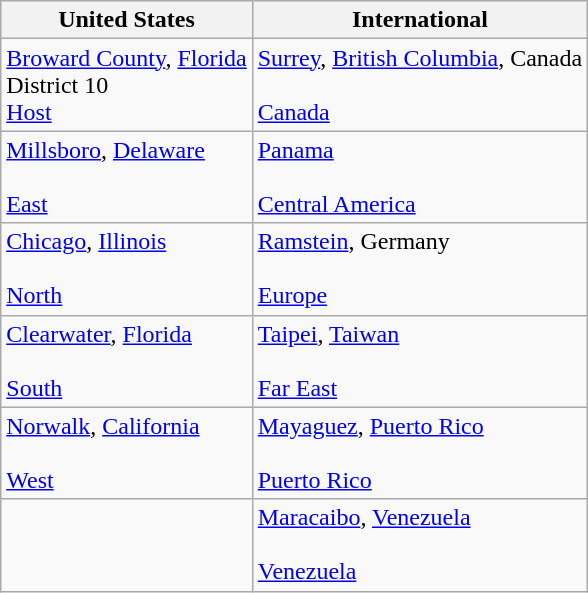<table class="wikitable">
<tr>
<th>United States</th>
<th>International</th>
</tr>
<tr>
<td> <a href='#'>Broward County</a>, <a href='#'>Florida</a><br>District 10<br><a href='#'>Host</a></td>
<td> <a href='#'>Surrey</a>, <a href='#'>British Columbia</a>, Canada<br><br><a href='#'>Canada</a></td>
</tr>
<tr>
<td> <a href='#'>Millsboro</a>, <a href='#'>Delaware</a><br><br><a href='#'>East</a></td>
<td> <a href='#'>Panama</a><br> <br><a href='#'>Central America</a></td>
</tr>
<tr>
<td> <a href='#'>Chicago</a>, <a href='#'>Illinois</a><br><br><a href='#'>North</a></td>
<td> <a href='#'>Ramstein</a>, Germany<br><br><a href='#'>Europe</a></td>
</tr>
<tr>
<td> <a href='#'>Clearwater</a>, <a href='#'>Florida</a><br><br><a href='#'>South</a></td>
<td> <a href='#'>Taipei</a>, <a href='#'>Taiwan</a><br><br><a href='#'>Far East</a></td>
</tr>
<tr>
<td> <a href='#'>Norwalk</a>, <a href='#'>California</a><br><br><a href='#'>West</a></td>
<td> <a href='#'>Mayaguez</a>, <a href='#'>Puerto Rico</a><br> <br><a href='#'>Puerto Rico</a></td>
</tr>
<tr>
<td></td>
<td> <a href='#'>Maracaibo</a>, <a href='#'>Venezuela</a><br> <br><a href='#'>Venezuela</a></td>
</tr>
</table>
